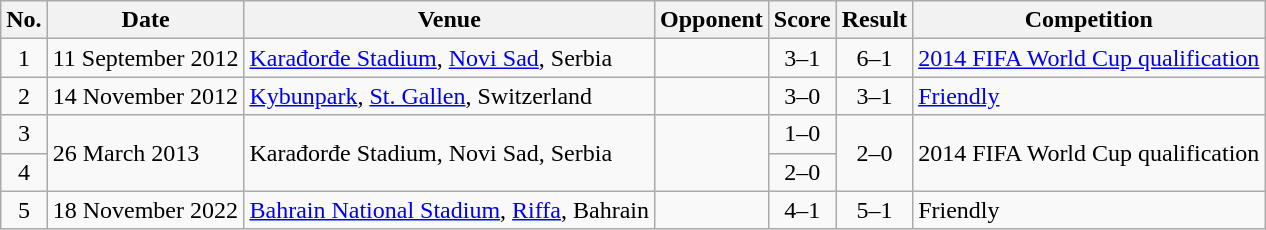<table class="wikitable sortable">
<tr>
<th scope="col">No.</th>
<th scope="col">Date</th>
<th scope="col">Venue</th>
<th scope="col">Opponent</th>
<th scope="col">Score</th>
<th scope="col">Result</th>
<th scope="col">Competition</th>
</tr>
<tr>
<td align="center">1</td>
<td>11 September 2012</td>
<td><a href='#'>Karađorđe Stadium</a>, <a href='#'>Novi Sad</a>, Serbia</td>
<td></td>
<td align="center">3–1</td>
<td align="center">6–1</td>
<td><a href='#'>2014 FIFA World Cup qualification</a></td>
</tr>
<tr>
<td align="center">2</td>
<td>14 November 2012</td>
<td><a href='#'>Kybunpark</a>, <a href='#'>St. Gallen</a>, Switzerland</td>
<td></td>
<td align="center">3–0</td>
<td align="center">3–1</td>
<td><a href='#'>Friendly</a></td>
</tr>
<tr>
<td align="center">3</td>
<td rowspan="2">26 March 2013</td>
<td rowspan="2">Karađorđe Stadium, Novi Sad, Serbia</td>
<td rowspan="2"></td>
<td align="center">1–0</td>
<td rowspan="2" style="text-align:center">2–0</td>
<td rowspan="2">2014 FIFA World Cup qualification</td>
</tr>
<tr>
<td align="center">4</td>
<td align="center">2–0</td>
</tr>
<tr>
<td align="center">5</td>
<td>18 November 2022</td>
<td><a href='#'>Bahrain National Stadium</a>, <a href='#'>Riffa</a>, Bahrain</td>
<td></td>
<td align="center">4–1</td>
<td align="center">5–1</td>
<td>Friendly</td>
</tr>
</table>
